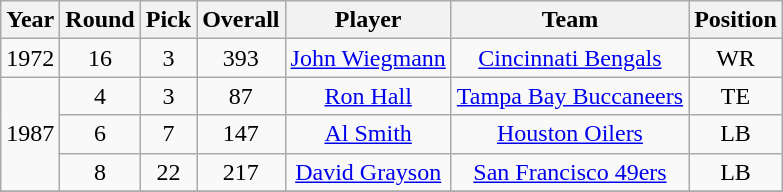<table class="wikitable sortable" style="text-align: center;">
<tr>
<th>Year</th>
<th>Round</th>
<th>Pick</th>
<th>Overall</th>
<th>Player</th>
<th>Team</th>
<th>Position</th>
</tr>
<tr>
<td>1972</td>
<td>16</td>
<td>3</td>
<td>393</td>
<td><a href='#'>John Wiegmann</a></td>
<td><a href='#'>Cincinnati Bengals</a></td>
<td>WR</td>
</tr>
<tr>
<td rowspan="3">1987</td>
<td>4</td>
<td>3</td>
<td>87</td>
<td><a href='#'>Ron Hall</a></td>
<td><a href='#'>Tampa Bay Buccaneers</a></td>
<td>TE</td>
</tr>
<tr>
<td>6</td>
<td>7</td>
<td>147</td>
<td><a href='#'>Al Smith</a></td>
<td><a href='#'>Houston Oilers</a></td>
<td>LB</td>
</tr>
<tr>
<td>8</td>
<td>22</td>
<td>217</td>
<td><a href='#'>David Grayson</a></td>
<td><a href='#'>San Francisco 49ers</a></td>
<td>LB</td>
</tr>
<tr>
</tr>
</table>
